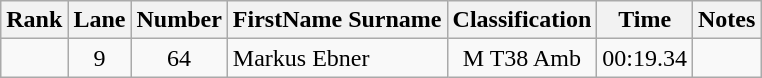<table class="wikitable sortable" style="text-align:center">
<tr>
<th>Rank</th>
<th>Lane</th>
<th>Number</th>
<th>FirstName Surname</th>
<th>Classification</th>
<th>Time</th>
<th>Notes</th>
</tr>
<tr>
<td></td>
<td>9</td>
<td>64</td>
<td style="text-align:left"> Markus Ebner</td>
<td>M T38 Amb</td>
<td>00:19.34</td>
<td></td>
</tr>
</table>
